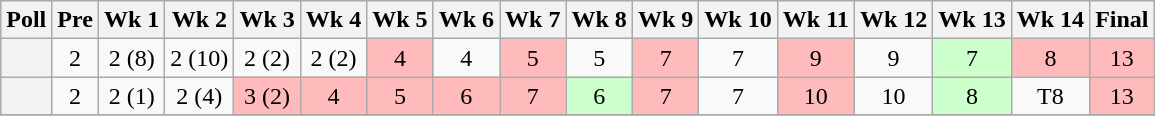<table class="wikitable" style="white-space:nowrap;">
<tr>
<th>Poll</th>
<th>Pre</th>
<th>Wk 1</th>
<th>Wk 2</th>
<th>Wk 3</th>
<th>Wk 4</th>
<th>Wk 5</th>
<th>Wk 6</th>
<th>Wk 7</th>
<th>Wk 8</th>
<th>Wk 9</th>
<th>Wk 10</th>
<th>Wk 11</th>
<th>Wk 12</th>
<th>Wk 13</th>
<th>Wk 14</th>
<th>Final</th>
</tr>
<tr style="text-align:center;">
<th></th>
<td style="background:#;">2</td>
<td style="background:#;">2 (8)</td>
<td style="background:#;">2 (10)</td>
<td style="background:#;">2 (2)</td>
<td style="background:#;">2 (2)</td>
<td style="background:#ffbbbb;">4</td>
<td style="background:#;">4</td>
<td style="background:#ffbbbb;">5</td>
<td style="background:#;">5</td>
<td style="background:#ffbbbb;">7</td>
<td style="background:#;">7</td>
<td style="background:#ffbbbb;">9</td>
<td style="background:#;">9</td>
<td style="background:#CCFFCC;">7</td>
<td style="background:#ffbbbb;">8</td>
<td style="background:#ffbbbb;">13</td>
</tr>
<tr style="text-align:center;">
<th></th>
<td style="background:#;">2</td>
<td style="background:#;">2 (1)</td>
<td style="background:#;">2 (4)</td>
<td style="background:#ffbbbb;">3 (2)</td>
<td style="background:#ffbbbb;">4</td>
<td style="background:#ffbbbb;">5</td>
<td style="background:#ffbbbb;">6</td>
<td style="background:#ffbbbb;">7</td>
<td style="background:#CCFFCC;">6</td>
<td style="background:#ffbbbb;">7</td>
<td style="background:#;">7</td>
<td style="background:#ffbbbb;">10</td>
<td style="background:#;">10</td>
<td style="background:#CCFFCC;">8</td>
<td style="background:#;">T8</td>
<td style="background:#ffbbbb;">13</td>
</tr>
<tr style="background:#f9f9f9;">
</tr>
</table>
